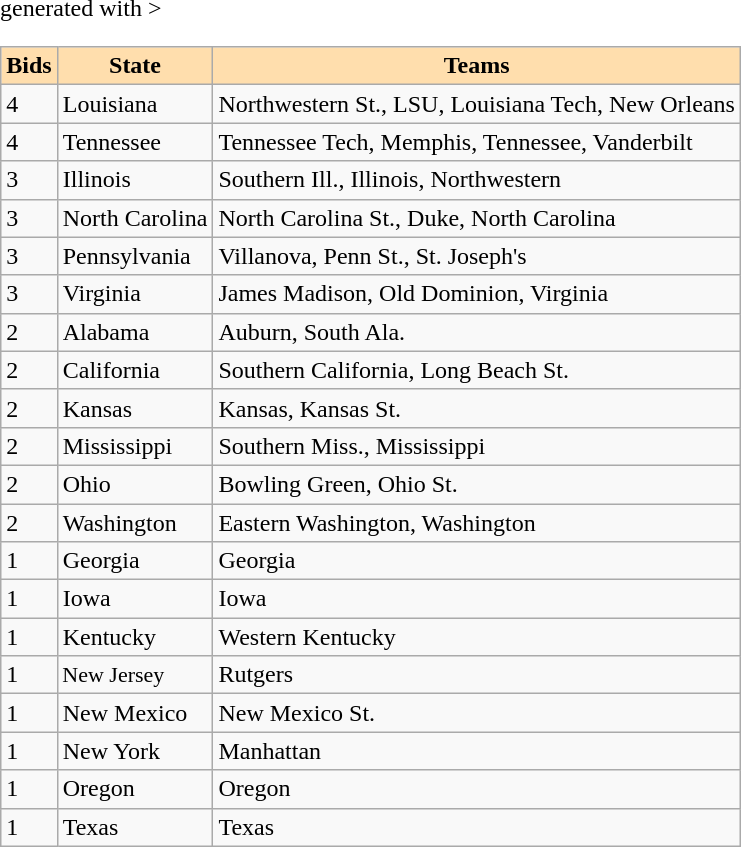<table class="wikitable  sortable" <hiddentext>generated with   >
<tr>
<th style="background-color:#FFDEAD;">Bids</th>
<th style="background-color:#FFDEAD;">State</th>
<th style="background-color:#FFDEAD;">Teams</th>
</tr>
<tr valign="bottom">
<td height="14">4</td>
<td>Louisiana</td>
<td>Northwestern St., LSU, Louisiana Tech, New Orleans</td>
</tr>
<tr valign="bottom">
<td height="14">4</td>
<td>Tennessee</td>
<td>Tennessee Tech, Memphis, Tennessee, Vanderbilt</td>
</tr>
<tr valign="bottom">
<td height="14">3</td>
<td>Illinois</td>
<td>Southern Ill., Illinois, Northwestern</td>
</tr>
<tr valign="bottom">
<td height="14">3</td>
<td>North Carolina</td>
<td>North Carolina St., Duke, North Carolina</td>
</tr>
<tr valign="bottom">
<td height="14">3</td>
<td>Pennsylvania</td>
<td>Villanova, Penn St., St. Joseph's</td>
</tr>
<tr valign="bottom">
<td height="14">3</td>
<td>Virginia</td>
<td>James Madison, Old Dominion, Virginia</td>
</tr>
<tr valign="bottom">
<td height="14">2</td>
<td>Alabama</td>
<td>Auburn, South Ala.</td>
</tr>
<tr valign="bottom">
<td height="14">2</td>
<td>California</td>
<td>Southern California, Long Beach St.</td>
</tr>
<tr valign="bottom">
<td height="14">2</td>
<td>Kansas</td>
<td>Kansas, Kansas St.</td>
</tr>
<tr valign="bottom">
<td height="14">2</td>
<td>Mississippi</td>
<td>Southern Miss., Mississippi</td>
</tr>
<tr valign="bottom">
<td height="14">2</td>
<td>Ohio</td>
<td>Bowling Green, Ohio St.</td>
</tr>
<tr valign="bottom">
<td height="14">2</td>
<td>Washington</td>
<td>Eastern Washington, Washington</td>
</tr>
<tr valign="bottom">
<td height="14">1</td>
<td>Georgia</td>
<td>Georgia</td>
</tr>
<tr valign="bottom">
<td height="14">1</td>
<td>Iowa</td>
<td>Iowa</td>
</tr>
<tr valign="bottom">
<td height="14">1</td>
<td>Kentucky</td>
<td>Western Kentucky</td>
</tr>
<tr valign="bottom">
<td height="14">1</td>
<td style="font-size:11pt">New  Jersey</td>
<td>Rutgers</td>
</tr>
<tr valign="bottom">
<td height="14">1</td>
<td>New Mexico</td>
<td>New Mexico St.</td>
</tr>
<tr valign="bottom">
<td height="14">1</td>
<td>New York</td>
<td>Manhattan</td>
</tr>
<tr valign="bottom">
<td height="14">1</td>
<td>Oregon</td>
<td>Oregon</td>
</tr>
<tr valign="bottom">
<td height="14">1</td>
<td>Texas</td>
<td>Texas</td>
</tr>
</table>
